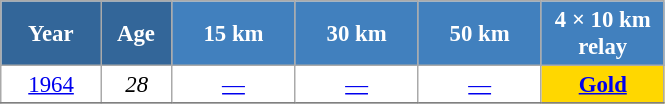<table class="wikitable" style="font-size:95%; text-align:center; border:grey solid 1px; border-collapse:collapse; background:#ffffff;">
<tr>
<th style="background-color:#369; color:white; width:60px;"> Year </th>
<th style="background-color:#369; color:white; width:40px;"> Age </th>
<th style="background-color:#4180be; color:white; width:75px;"> 15 km </th>
<th style="background-color:#4180be; color:white; width:75px;"> 30 km </th>
<th style="background-color:#4180be; color:white; width:75px;"> 50 km </th>
<th style="background-color:#4180be; color:white; width:75px;"> 4 × 10 km <br> relay </th>
</tr>
<tr>
<td><a href='#'>1964</a></td>
<td><em>28</em></td>
<td><a href='#'>—</a></td>
<td><a href='#'>—</a></td>
<td><a href='#'>—</a></td>
<td style="background:gold;"><a href='#'><strong>Gold</strong></a></td>
</tr>
<tr>
</tr>
</table>
